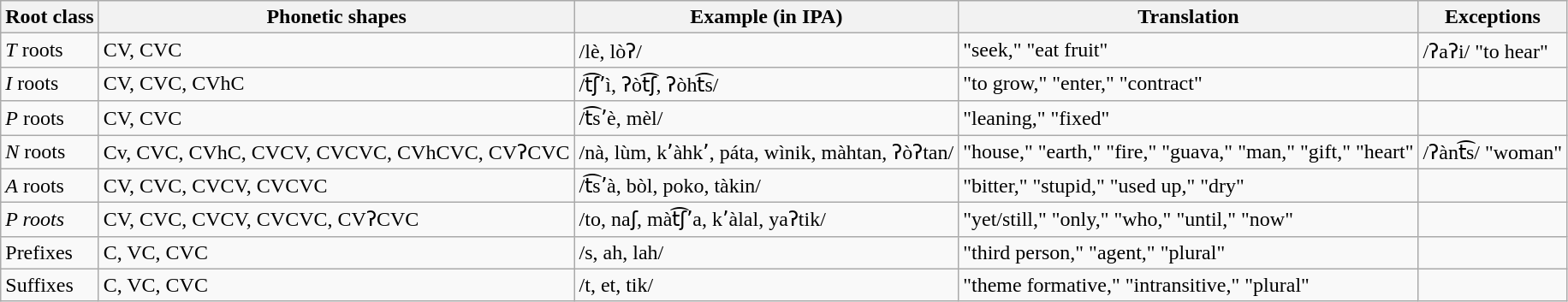<table class="wikitable">
<tr>
<th>Root class</th>
<th>Phonetic shapes</th>
<th>Example (in IPA)</th>
<th>Translation</th>
<th>Exceptions</th>
</tr>
<tr>
<td><em>T</em> roots</td>
<td>CV, CVC</td>
<td>/lè, lòʔ/</td>
<td>"seek," "eat fruit"</td>
<td>/ʔaʔi/ "to hear"</td>
</tr>
<tr>
<td><em>I</em> roots</td>
<td>CV, CVC, CVhC</td>
<td>/t͡ʃʼì, ʔòt͡ʃ, ʔòht͡s/</td>
<td>"to grow," "enter," "contract"</td>
<td></td>
</tr>
<tr>
<td><em>P</em> roots</td>
<td>CV, CVC</td>
<td>/t͡sʼè, mèl/</td>
<td>"leaning," "fixed"</td>
<td></td>
</tr>
<tr>
<td><em>N</em> roots</td>
<td>Cv, CVC, CVhC, CVCV, CVCVC, CVhCVC, CVʔCVC</td>
<td>/nà, lùm, kʼàhkʼ, páta, wìnik, màhtan, ʔòʔtan/</td>
<td>"house," "earth," "fire," "guava," "man," "gift," "heart"</td>
<td>/ʔànt͡s/ "woman"</td>
</tr>
<tr>
<td><em>A</em> roots</td>
<td>CV, CVC, CVCV, CVCVC</td>
<td>/t͡sʼà, bòl, poko, tàkin/</td>
<td>"bitter," "stupid," "used up," "dry"</td>
<td></td>
</tr>
<tr>
<td><em>P roots</em></td>
<td>CV, CVC, CVCV, CVCVC, CVʔCVC</td>
<td>/to, naʃ, màt͡ʃʼa, kʼàlal, yaʔtik/</td>
<td>"yet/still," "only," "who," "until," "now"</td>
<td></td>
</tr>
<tr>
<td>Prefixes</td>
<td>C, VC, CVC</td>
<td>/s, ah, lah/</td>
<td>"third person," "agent," "plural"</td>
<td></td>
</tr>
<tr>
<td>Suffixes</td>
<td>C, VC, CVC</td>
<td>/t, et, tik/</td>
<td>"theme formative," "intransitive," "plural"</td>
<td></td>
</tr>
</table>
